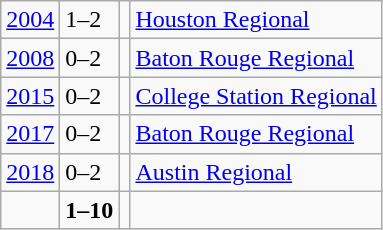<table class="wikitable">
<tr>
<td><a href='#'>2004</a></td>
<td>1–2</td>
<td></td>
<td><a href='#'>Houston Regional</a></td>
</tr>
<tr>
<td><a href='#'>2008</a></td>
<td>0–2</td>
<td></td>
<td><a href='#'>Baton Rouge Regional</a></td>
</tr>
<tr>
<td><a href='#'>2015</a></td>
<td>0–2</td>
<td></td>
<td><a href='#'>College Station Regional</a></td>
</tr>
<tr>
<td><a href='#'>2017</a></td>
<td>0–2</td>
<td></td>
<td><a href='#'>Baton Rouge Regional</a></td>
</tr>
<tr>
<td><a href='#'>2018</a></td>
<td>0–2</td>
<td></td>
<td><a href='#'>Austin Regional</a></td>
</tr>
<tr>
<td></td>
<td><strong>1–10</strong></td>
<td><strong></strong></td>
<td></td>
</tr>
</table>
